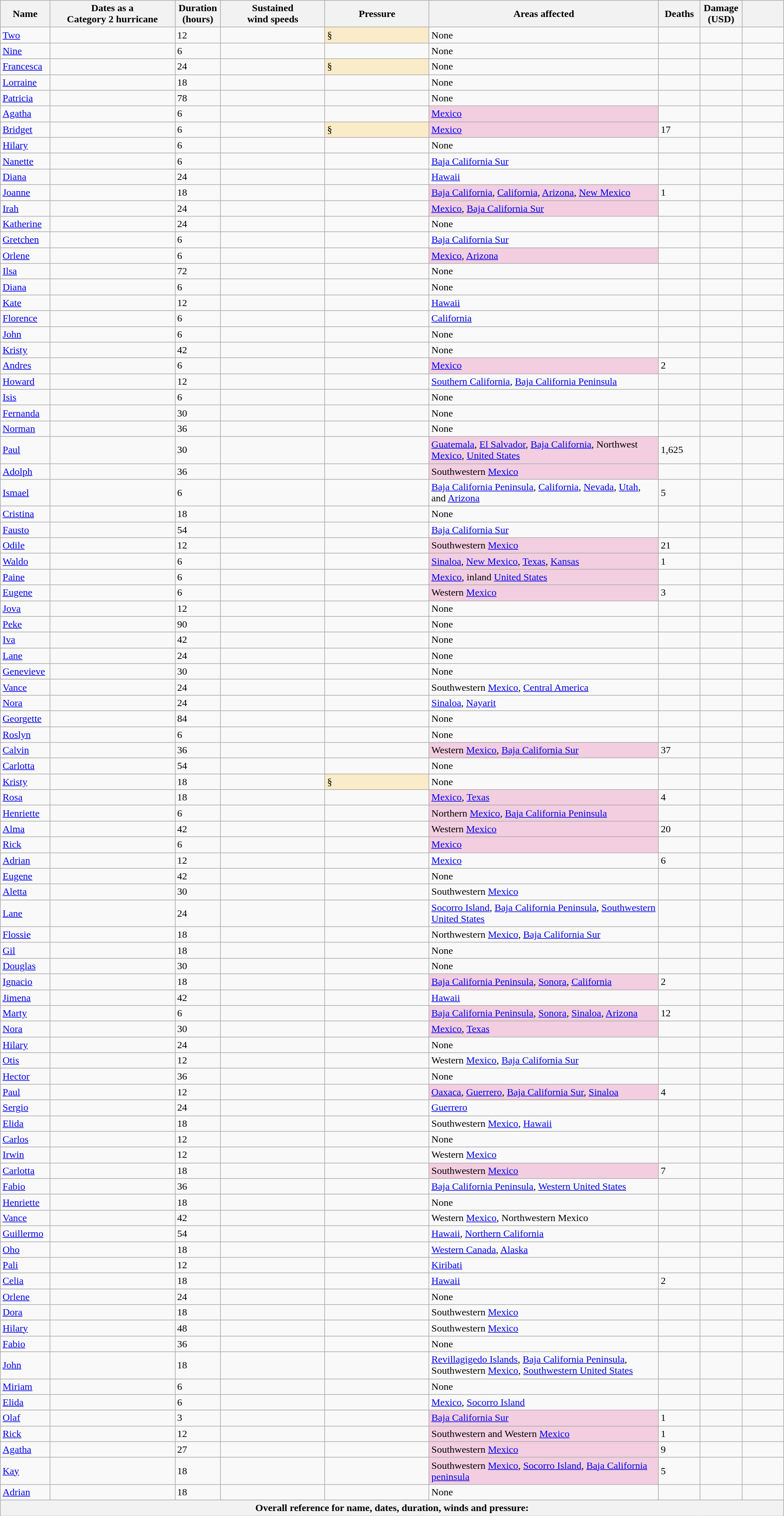<table class="wikitable sortable" width="100%">
<tr>
<th scope="col" width="5%">Name</th>
<th scope="col" width="15%" data-sort-type="isoDate">Dates as a<br>Category 2 hurricane</th>
<th scope="col" width="5%">Duration<br>(hours)</th>
<th scope="col" width="12.5%">Sustained<br>wind speeds</th>
<th scope="col" width="12.5%">Pressure</th>
<th scope="col" width="27.5%" class="unsortable">Areas affected</th>
<th scope="col" width="5%">Deaths</th>
<th scope="col" width="5%">Damage<br>(USD)</th>
<th scope="col" width="5%" class="unsortable"></th>
</tr>
<tr>
<td><a href='#'>Two</a></td>
<td></td>
<td>12</td>
<td></td>
<td style="background: #FAECC8;">§</td>
<td>None</td>
<td></td>
<td></td>
<td></td>
</tr>
<tr>
<td><a href='#'>Nine</a></td>
<td></td>
<td>6</td>
<td></td>
<td></td>
<td>None</td>
<td></td>
<td></td>
<td></td>
</tr>
<tr>
<td><a href='#'>Francesca</a></td>
<td></td>
<td>24</td>
<td></td>
<td style="background: #FAECC8;">§</td>
<td>None</td>
<td></td>
<td></td>
<td></td>
</tr>
<tr>
<td><a href='#'>Lorraine</a></td>
<td></td>
<td>18</td>
<td></td>
<td></td>
<td>None</td>
<td></td>
<td></td>
<td></td>
</tr>
<tr>
<td><a href='#'>Patricia</a></td>
<td></td>
<td>78</td>
<td></td>
<td></td>
<td>None</td>
<td></td>
<td></td>
<td></td>
</tr>
<tr>
<td><a href='#'>Agatha</a></td>
<td></td>
<td>6</td>
<td></td>
<td></td>
<td style="background: #F2CEE0;"><a href='#'>Mexico</a></td>
<td></td>
<td></td>
<td></td>
</tr>
<tr>
<td><a href='#'>Bridget</a></td>
<td></td>
<td>6</td>
<td></td>
<td style="background: #FAECC8;">§</td>
<td style="background: #F2CEE0;"><a href='#'>Mexico</a></td>
<td>17</td>
<td></td>
<td></td>
</tr>
<tr>
<td><a href='#'>Hilary</a></td>
<td></td>
<td>6</td>
<td></td>
<td></td>
<td>None</td>
<td></td>
<td></td>
<td></td>
</tr>
<tr>
<td><a href='#'>Nanette</a></td>
<td></td>
<td>6</td>
<td></td>
<td></td>
<td><a href='#'>Baja California Sur</a></td>
<td></td>
<td></td>
<td></td>
</tr>
<tr>
<td><a href='#'>Diana</a></td>
<td></td>
<td>24</td>
<td></td>
<td></td>
<td><a href='#'>Hawaii</a></td>
<td></td>
<td></td>
<td></td>
</tr>
<tr>
<td><a href='#'>Joanne</a></td>
<td></td>
<td>18</td>
<td></td>
<td></td>
<td style="background: #F2CEE0;"><a href='#'>Baja California</a>, <a href='#'>California</a>, <a href='#'>Arizona</a>, <a href='#'>New Mexico</a></td>
<td>1</td>
<td></td>
<td></td>
</tr>
<tr>
<td><a href='#'>Irah</a></td>
<td></td>
<td>24</td>
<td></td>
<td></td>
<td style="background: #F2CEE0;"><a href='#'>Mexico</a>, <a href='#'>Baja California Sur</a></td>
<td></td>
<td></td>
<td></td>
</tr>
<tr>
<td><a href='#'>Katherine</a></td>
<td></td>
<td>24</td>
<td></td>
<td></td>
<td>None</td>
<td></td>
<td></td>
<td></td>
</tr>
<tr>
<td><a href='#'>Gretchen</a></td>
<td></td>
<td>6</td>
<td></td>
<td></td>
<td><a href='#'>Baja California Sur</a></td>
<td></td>
<td></td>
<td></td>
</tr>
<tr>
<td><a href='#'>Orlene</a></td>
<td></td>
<td>6</td>
<td></td>
<td></td>
<td style="background: #F2CEE0;"><a href='#'>Mexico</a>, <a href='#'>Arizona</a></td>
<td></td>
<td></td>
<td></td>
</tr>
<tr>
<td><a href='#'>Ilsa</a></td>
<td></td>
<td>72</td>
<td></td>
<td></td>
<td>None</td>
<td></td>
<td></td>
<td></td>
</tr>
<tr>
<td><a href='#'>Diana</a></td>
<td></td>
<td>6</td>
<td></td>
<td></td>
<td>None</td>
<td></td>
<td></td>
<td></td>
</tr>
<tr>
<td><a href='#'>Kate</a></td>
<td></td>
<td>12</td>
<td></td>
<td></td>
<td><a href='#'>Hawaii</a></td>
<td></td>
<td></td>
<td></td>
</tr>
<tr>
<td><a href='#'>Florence</a></td>
<td></td>
<td>6</td>
<td></td>
<td></td>
<td><a href='#'>California</a></td>
<td></td>
<td></td>
<td></td>
</tr>
<tr>
<td><a href='#'>John</a></td>
<td></td>
<td>6</td>
<td></td>
<td></td>
<td>None</td>
<td></td>
<td></td>
<td></td>
</tr>
<tr>
<td><a href='#'>Kristy</a></td>
<td></td>
<td>42</td>
<td></td>
<td></td>
<td>None</td>
<td></td>
<td></td>
<td></td>
</tr>
<tr>
<td><a href='#'>Andres</a></td>
<td></td>
<td>6</td>
<td></td>
<td></td>
<td style="background: #F2CEE0;"><a href='#'>Mexico</a></td>
<td>2</td>
<td></td>
<td></td>
</tr>
<tr>
<td><a href='#'>Howard</a></td>
<td></td>
<td>12</td>
<td></td>
<td></td>
<td><a href='#'>Southern California</a>, <a href='#'>Baja California Peninsula</a></td>
<td></td>
<td></td>
<td></td>
</tr>
<tr>
<td><a href='#'>Isis</a></td>
<td></td>
<td>6</td>
<td></td>
<td></td>
<td>None</td>
<td></td>
<td></td>
<td></td>
</tr>
<tr>
<td><a href='#'>Fernanda</a></td>
<td></td>
<td>30</td>
<td></td>
<td></td>
<td>None</td>
<td></td>
<td></td>
<td></td>
</tr>
<tr>
<td><a href='#'>Norman</a></td>
<td></td>
<td>36</td>
<td></td>
<td></td>
<td>None</td>
<td></td>
<td></td>
<td></td>
</tr>
<tr>
<td><a href='#'>Paul</a></td>
<td></td>
<td>30</td>
<td></td>
<td></td>
<td style="background: #F2CEE0;"><a href='#'>Guatemala</a>, <a href='#'>El Salvador</a>, <a href='#'>Baja California</a>, Northwest <a href='#'>Mexico</a>, <a href='#'>United States</a></td>
<td>1,625</td>
<td></td>
<td></td>
</tr>
<tr>
<td><a href='#'>Adolph</a></td>
<td></td>
<td>36</td>
<td></td>
<td></td>
<td style="background: #F2CEE0;">Southwestern <a href='#'>Mexico</a></td>
<td></td>
<td></td>
<td></td>
</tr>
<tr>
<td><a href='#'>Ismael</a></td>
<td></td>
<td>6</td>
<td></td>
<td></td>
<td><a href='#'>Baja California Peninsula</a>, <a href='#'>California</a>, <a href='#'>Nevada</a>, <a href='#'>Utah</a>, and <a href='#'>Arizona</a></td>
<td>5</td>
<td></td>
<td></td>
</tr>
<tr>
<td><a href='#'>Cristina</a></td>
<td></td>
<td>18</td>
<td></td>
<td></td>
<td>None</td>
<td></td>
<td></td>
<td></td>
</tr>
<tr>
<td><a href='#'>Fausto</a></td>
<td></td>
<td>54</td>
<td></td>
<td></td>
<td><a href='#'>Baja California Sur</a></td>
<td></td>
<td></td>
<td></td>
</tr>
<tr>
<td><a href='#'>Odile</a></td>
<td></td>
<td>12</td>
<td></td>
<td></td>
<td style="background: #F2CEE0;">Southwestern <a href='#'>Mexico</a></td>
<td>21</td>
<td></td>
<td></td>
</tr>
<tr>
<td><a href='#'>Waldo</a></td>
<td></td>
<td>6</td>
<td></td>
<td></td>
<td style="background: #F2CEE0;"><a href='#'>Sinaloa</a>, <a href='#'>New Mexico</a>, <a href='#'>Texas</a>, <a href='#'>Kansas</a></td>
<td>1</td>
<td></td>
<td></td>
</tr>
<tr>
<td><a href='#'>Paine</a></td>
<td></td>
<td>6</td>
<td></td>
<td></td>
<td style="background: #F2CEE0;"><a href='#'>Mexico</a>, inland <a href='#'>United States</a></td>
<td></td>
<td></td>
<td></td>
</tr>
<tr>
<td><a href='#'>Eugene</a></td>
<td></td>
<td>6</td>
<td></td>
<td></td>
<td style="background: #F2CEE0;">Western <a href='#'>Mexico</a></td>
<td>3</td>
<td></td>
<td></td>
</tr>
<tr>
<td><a href='#'>Jova</a></td>
<td></td>
<td>12</td>
<td></td>
<td></td>
<td>None</td>
<td></td>
<td></td>
<td></td>
</tr>
<tr>
<td><a href='#'>Peke</a></td>
<td></td>
<td>90</td>
<td></td>
<td></td>
<td>None</td>
<td></td>
<td></td>
<td></td>
</tr>
<tr>
<td><a href='#'>Iva</a></td>
<td></td>
<td>42</td>
<td></td>
<td></td>
<td>None</td>
<td></td>
<td></td>
<td></td>
</tr>
<tr>
<td><a href='#'>Lane</a></td>
<td></td>
<td>24</td>
<td></td>
<td></td>
<td>None</td>
<td></td>
<td></td>
<td></td>
</tr>
<tr>
<td><a href='#'>Genevieve</a></td>
<td></td>
<td>30</td>
<td></td>
<td></td>
<td>None</td>
<td></td>
<td></td>
<td></td>
</tr>
<tr>
<td><a href='#'>Vance</a></td>
<td></td>
<td>24</td>
<td></td>
<td></td>
<td>Southwestern <a href='#'>Mexico</a>, <a href='#'>Central America</a></td>
<td></td>
<td></td>
<td></td>
</tr>
<tr>
<td><a href='#'>Nora</a></td>
<td></td>
<td>24</td>
<td></td>
<td></td>
<td><a href='#'>Sinaloa</a>, <a href='#'>Nayarit</a></td>
<td></td>
<td></td>
<td></td>
</tr>
<tr>
<td><a href='#'>Georgette</a></td>
<td></td>
<td>84</td>
<td></td>
<td></td>
<td>None</td>
<td></td>
<td></td>
<td></td>
</tr>
<tr>
<td><a href='#'>Roslyn</a></td>
<td></td>
<td>6</td>
<td></td>
<td></td>
<td>None</td>
<td></td>
<td></td>
<td></td>
</tr>
<tr>
<td><a href='#'>Calvin</a></td>
<td></td>
<td>36</td>
<td></td>
<td></td>
<td style="background: #F2CEE0;">Western <a href='#'>Mexico</a>, <a href='#'>Baja California Sur</a></td>
<td>37</td>
<td></td>
<td></td>
</tr>
<tr>
<td><a href='#'>Carlotta</a></td>
<td></td>
<td>54</td>
<td></td>
<td></td>
<td>None</td>
<td></td>
<td></td>
<td></td>
</tr>
<tr>
<td><a href='#'>Kristy</a></td>
<td></td>
<td>18</td>
<td></td>
<td style="background: #FAECC8;">§</td>
<td>None</td>
<td></td>
<td></td>
<td></td>
</tr>
<tr>
<td><a href='#'>Rosa</a></td>
<td></td>
<td>18</td>
<td></td>
<td></td>
<td style="background: #F2CEE0;"><a href='#'>Mexico</a>, <a href='#'>Texas</a></td>
<td>4</td>
<td></td>
<td></td>
</tr>
<tr>
<td><a href='#'>Henriette</a></td>
<td></td>
<td>6</td>
<td></td>
<td></td>
<td style="background: #F2CEE0;">Northern <a href='#'>Mexico</a>, <a href='#'>Baja California Peninsula</a></td>
<td></td>
<td></td>
<td></td>
</tr>
<tr>
<td><a href='#'>Alma</a></td>
<td></td>
<td>42</td>
<td></td>
<td></td>
<td style="background: #F2CEE0;">Western <a href='#'>Mexico</a></td>
<td>20</td>
<td></td>
<td></td>
</tr>
<tr>
<td><a href='#'>Rick</a></td>
<td></td>
<td>6</td>
<td></td>
<td></td>
<td style="background: #F2CEE0;"><a href='#'>Mexico</a></td>
<td></td>
<td></td>
<td></td>
</tr>
<tr>
<td><a href='#'>Adrian</a></td>
<td></td>
<td>12</td>
<td></td>
<td></td>
<td><a href='#'>Mexico</a></td>
<td>6</td>
<td></td>
<td></td>
</tr>
<tr>
<td><a href='#'>Eugene</a></td>
<td></td>
<td>42</td>
<td></td>
<td></td>
<td>None</td>
<td></td>
<td></td>
<td></td>
</tr>
<tr>
<td><a href='#'>Aletta</a></td>
<td></td>
<td>30</td>
<td></td>
<td></td>
<td>Southwestern <a href='#'>Mexico</a></td>
<td></td>
<td></td>
<td></td>
</tr>
<tr>
<td><a href='#'>Lane</a></td>
<td></td>
<td>24</td>
<td></td>
<td></td>
<td><a href='#'>Socorro Island</a>, <a href='#'>Baja California Peninsula</a>, <a href='#'>Southwestern United States</a></td>
<td></td>
<td></td>
<td></td>
</tr>
<tr>
<td><a href='#'>Flossie</a></td>
<td></td>
<td>18</td>
<td></td>
<td></td>
<td>Northwestern <a href='#'>Mexico</a>, <a href='#'>Baja California Sur</a></td>
<td></td>
<td></td>
<td></td>
</tr>
<tr>
<td><a href='#'>Gil</a></td>
<td></td>
<td>18</td>
<td></td>
<td></td>
<td>None</td>
<td></td>
<td></td>
<td></td>
</tr>
<tr>
<td><a href='#'>Douglas</a></td>
<td></td>
<td>30</td>
<td></td>
<td></td>
<td>None</td>
<td></td>
<td></td>
<td></td>
</tr>
<tr>
<td><a href='#'>Ignacio</a></td>
<td></td>
<td>18</td>
<td></td>
<td></td>
<td style="background: #F2CEE0;"><a href='#'>Baja California Peninsula</a>, <a href='#'>Sonora</a>, <a href='#'>California</a></td>
<td>2</td>
<td></td>
<td></td>
</tr>
<tr>
<td><a href='#'>Jimena</a></td>
<td></td>
<td>42</td>
<td></td>
<td></td>
<td><a href='#'>Hawaii</a></td>
<td></td>
<td></td>
<td></td>
</tr>
<tr>
<td><a href='#'>Marty</a></td>
<td></td>
<td>6</td>
<td></td>
<td></td>
<td style="background: #F2CEE0;"><a href='#'>Baja California Peninsula</a>, <a href='#'>Sonora</a>, <a href='#'>Sinaloa</a>, <a href='#'>Arizona</a></td>
<td>12</td>
<td></td>
<td></td>
</tr>
<tr>
<td><a href='#'>Nora</a></td>
<td></td>
<td>30</td>
<td></td>
<td></td>
<td style="background: #F2CEE0;"><a href='#'>Mexico</a>, <a href='#'>Texas</a></td>
<td></td>
<td></td>
<td></td>
</tr>
<tr>
<td><a href='#'>Hilary</a></td>
<td></td>
<td>24</td>
<td></td>
<td></td>
<td>None</td>
<td></td>
<td></td>
<td></td>
</tr>
<tr>
<td><a href='#'>Otis</a></td>
<td></td>
<td>12</td>
<td></td>
<td></td>
<td>Western <a href='#'>Mexico</a>, <a href='#'>Baja California Sur</a></td>
<td></td>
<td></td>
<td></td>
</tr>
<tr>
<td><a href='#'>Hector</a></td>
<td></td>
<td>36</td>
<td></td>
<td></td>
<td>None</td>
<td></td>
<td></td>
<td></td>
</tr>
<tr>
<td><a href='#'>Paul</a></td>
<td></td>
<td>12</td>
<td></td>
<td></td>
<td style="background: #F2CEE0;"><a href='#'>Oaxaca</a>, <a href='#'>Guerrero</a>, <a href='#'>Baja California Sur</a>, <a href='#'>Sinaloa</a></td>
<td>4</td>
<td></td>
<td></td>
</tr>
<tr>
<td><a href='#'>Sergio</a></td>
<td></td>
<td>24</td>
<td></td>
<td></td>
<td><a href='#'>Guerrero</a></td>
<td></td>
<td></td>
<td></td>
</tr>
<tr>
<td><a href='#'>Elida</a></td>
<td></td>
<td>18</td>
<td></td>
<td></td>
<td>Southwestern <a href='#'>Mexico</a>, <a href='#'>Hawaii</a></td>
<td></td>
<td></td>
<td></td>
</tr>
<tr>
<td><a href='#'>Carlos</a></td>
<td></td>
<td>12</td>
<td></td>
<td></td>
<td>None</td>
<td></td>
<td></td>
<td></td>
</tr>
<tr>
<td><a href='#'>Irwin</a></td>
<td></td>
<td>12</td>
<td></td>
<td></td>
<td>Western <a href='#'>Mexico</a></td>
<td></td>
<td></td>
<td></td>
</tr>
<tr>
<td><a href='#'>Carlotta</a></td>
<td></td>
<td>18</td>
<td></td>
<td></td>
<td style="background: #F2CEE0;">Southwestern <a href='#'>Mexico</a></td>
<td>7</td>
<td></td>
<td></td>
</tr>
<tr>
<td><a href='#'>Fabio</a></td>
<td></td>
<td>36</td>
<td></td>
<td></td>
<td><a href='#'>Baja California Peninsula</a>, <a href='#'>Western United States</a></td>
<td></td>
<td></td>
<td></td>
</tr>
<tr>
<td><a href='#'>Henriette</a></td>
<td></td>
<td>18</td>
<td></td>
<td></td>
<td>None</td>
<td></td>
<td></td>
<td></td>
</tr>
<tr>
<td><a href='#'>Vance</a></td>
<td></td>
<td>42</td>
<td></td>
<td></td>
<td>Western <a href='#'>Mexico</a>, Northwestern Mexico</td>
<td></td>
<td></td>
<td></td>
</tr>
<tr>
<td><a href='#'>Guillermo</a></td>
<td></td>
<td>54</td>
<td></td>
<td></td>
<td><a href='#'>Hawaii</a>, <a href='#'>Northern California</a></td>
<td></td>
<td></td>
<td></td>
</tr>
<tr>
<td><a href='#'>Oho</a></td>
<td></td>
<td>18</td>
<td></td>
<td></td>
<td><a href='#'>Western Canada</a>, <a href='#'>Alaska</a></td>
<td></td>
<td></td>
<td></td>
</tr>
<tr>
<td><a href='#'>Pali</a></td>
<td></td>
<td>12</td>
<td></td>
<td></td>
<td><a href='#'>Kiribati</a></td>
<td></td>
<td></td>
<td></td>
</tr>
<tr>
<td><a href='#'>Celia</a></td>
<td></td>
<td>18</td>
<td></td>
<td></td>
<td><a href='#'>Hawaii</a></td>
<td>2</td>
<td></td>
<td></td>
</tr>
<tr>
<td><a href='#'>Orlene</a></td>
<td></td>
<td>24</td>
<td></td>
<td></td>
<td>None</td>
<td></td>
<td></td>
<td></td>
</tr>
<tr>
<td><a href='#'>Dora</a></td>
<td></td>
<td>18</td>
<td></td>
<td></td>
<td>Southwestern <a href='#'>Mexico</a></td>
<td></td>
<td></td>
<td></td>
</tr>
<tr>
<td><a href='#'>Hilary</a></td>
<td></td>
<td>48</td>
<td></td>
<td></td>
<td>Southwestern <a href='#'>Mexico</a></td>
<td></td>
<td></td>
<td></td>
</tr>
<tr>
<td><a href='#'>Fabio</a></td>
<td></td>
<td>36</td>
<td></td>
<td></td>
<td>None</td>
<td></td>
<td></td>
<td></td>
</tr>
<tr>
<td><a href='#'>John</a></td>
<td></td>
<td>18</td>
<td></td>
<td></td>
<td><a href='#'>Revillagigedo Islands</a>, <a href='#'>Baja California Peninsula</a>, Southwestern <a href='#'>Mexico</a>, <a href='#'>Southwestern United States</a></td>
<td></td>
<td></td>
<td></td>
</tr>
<tr>
<td><a href='#'>Miriam</a></td>
<td></td>
<td>6</td>
<td></td>
<td></td>
<td>None</td>
<td></td>
<td></td>
<td></td>
</tr>
<tr>
<td><a href='#'>Elida</a></td>
<td></td>
<td>6</td>
<td></td>
<td></td>
<td><a href='#'>Mexico</a>, <a href='#'>Socorro Island</a></td>
<td></td>
<td></td>
<td></td>
</tr>
<tr>
<td><a href='#'>Olaf</a></td>
<td></td>
<td>3</td>
<td></td>
<td></td>
<td style="background: #F2CEE0;"><a href='#'>Baja California Sur</a></td>
<td>1</td>
<td></td>
<td></td>
</tr>
<tr>
<td><a href='#'>Rick</a></td>
<td></td>
<td>12</td>
<td></td>
<td></td>
<td style="background: #F2CEE0;">Southwestern and Western <a href='#'>Mexico</a></td>
<td>1</td>
<td></td>
<td></td>
</tr>
<tr>
<td><a href='#'>Agatha</a></td>
<td></td>
<td>27</td>
<td></td>
<td></td>
<td style="background: #F2CEE0;">Southwestern <a href='#'>Mexico</a></td>
<td>9</td>
<td></td>
<td></td>
</tr>
<tr>
<td><a href='#'>Kay</a></td>
<td></td>
<td>18</td>
<td></td>
<td></td>
<td style="background: #F2CEE0;">Southwestern <a href='#'>Mexico</a>, <a href='#'>Socorro Island</a>, <a href='#'>Baja California peninsula</a></td>
<td>5</td>
<td></td>
<td></td>
</tr>
<tr>
<td><a href='#'>Adrian</a></td>
<td></td>
<td>18</td>
<td></td>
<td></td>
<td>None</td>
<td></td>
<td></td>
<td></td>
</tr>
<tr>
<th colspan=9>Overall reference for name, dates, duration, winds and pressure:</th>
</tr>
</table>
